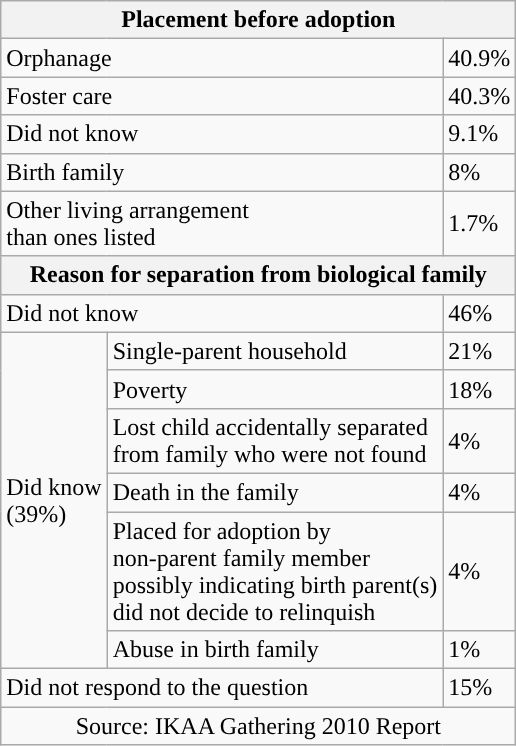<table class="wikitable">
<tr>
<th colspan="3">Placement before adoption</th>
</tr>
<tr>
<td colspan="2">Orphanage</td>
<td>40.9%</td>
</tr>
<tr>
<td colspan="2">Foster care</td>
<td>40.3%</td>
</tr>
<tr>
<td colspan="2">Did not know</td>
<td>9.1%</td>
</tr>
<tr>
<td colspan="2">Birth family</td>
<td>8%</td>
</tr>
<tr>
<td colspan="2">Other living arrangement<br> than ones listed</td>
<td>1.7%</td>
</tr>
<tr>
<th colspan="3">Reason for separation from biological family</th>
</tr>
<tr>
<td colspan="2">Did not know</td>
<td>46%</td>
</tr>
<tr>
<td rowspan="6">Did know<br>(39%)</td>
<td>Single-parent household</td>
<td>21%</td>
</tr>
<tr>
<td>Poverty</td>
<td>18%</td>
</tr>
<tr>
<td>Lost child accidentally separated<br> from family who were not found</td>
<td>4%</td>
</tr>
<tr>
<td>Death in the family</td>
<td>4%</td>
</tr>
<tr>
<td>Placed for adoption by<br> non-parent family member<br>possibly indicating birth parent(s)<br>did not decide to relinquish</td>
<td>4%</td>
</tr>
<tr>
<td>Abuse in birth family</td>
<td>1%</td>
</tr>
<tr>
<td colspan="2">Did not respond to the question</td>
<td>15%</td>
</tr>
<tr>
<td colspan="3" style="text-align: center">Source: IKAA Gathering 2010 Report</td>
</tr>
</table>
